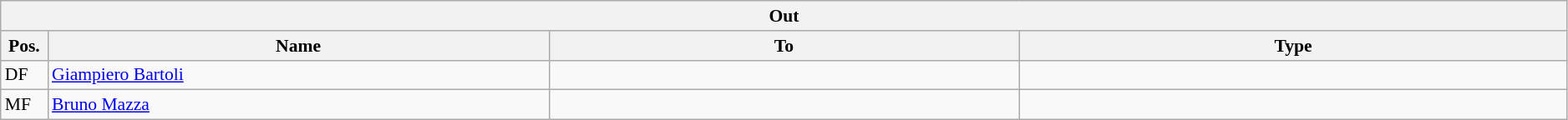<table class="wikitable" style="font-size:90%;width:99%;">
<tr>
<th colspan="4">Out</th>
</tr>
<tr>
<th width=3%>Pos.</th>
<th width=32%>Name</th>
<th width=30%>To</th>
<th width=35%>Type</th>
</tr>
<tr>
<td>DF</td>
<td><a href='#'>Giampiero Bartoli</a></td>
<td></td>
<td></td>
</tr>
<tr>
<td>MF</td>
<td><a href='#'>Bruno Mazza</a></td>
<td></td>
<td></td>
</tr>
</table>
